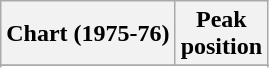<table class="wikitable sortable plainrowheaders">
<tr>
<th>Chart (1975-76)</th>
<th>Peak<br>position</th>
</tr>
<tr>
</tr>
<tr>
</tr>
</table>
